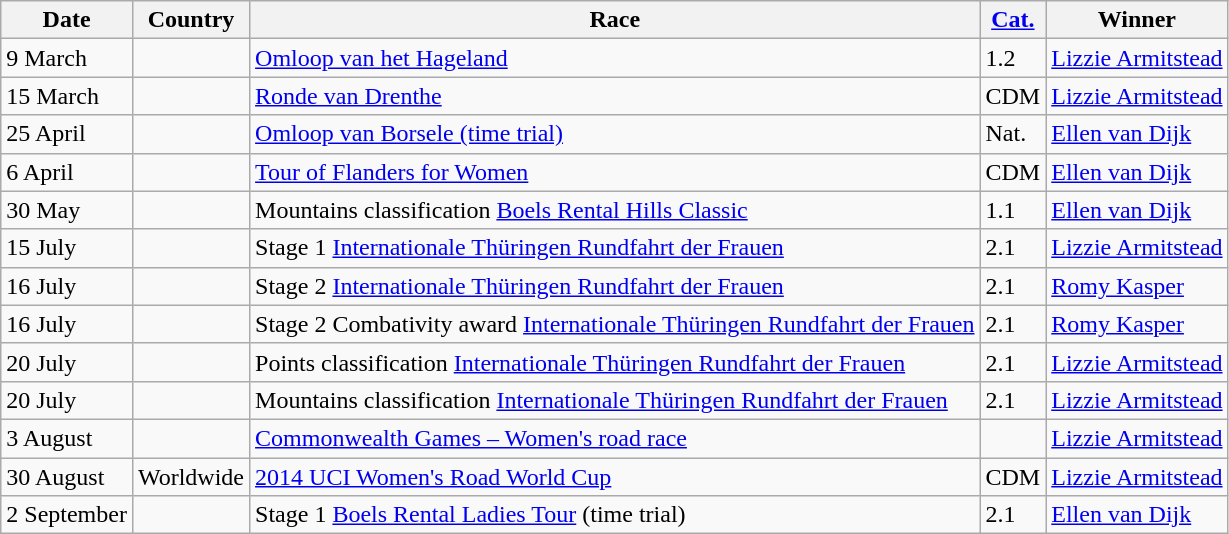<table class="wikitable sortable">
<tr>
<th>Date</th>
<th>Country</th>
<th>Race</th>
<th><a href='#'>Cat.</a></th>
<th>Winner</th>
</tr>
<tr>
<td>9 March</td>
<td></td>
<td><a href='#'>Omloop van het Hageland</a></td>
<td>1.2</td>
<td> <a href='#'>Lizzie Armitstead</a></td>
</tr>
<tr>
<td>15 March</td>
<td></td>
<td><a href='#'>Ronde van Drenthe</a></td>
<td>CDM</td>
<td> <a href='#'>Lizzie Armitstead</a></td>
</tr>
<tr>
<td>25 April</td>
<td></td>
<td><a href='#'>Omloop van Borsele (time trial)</a></td>
<td>Nat.</td>
<td> <a href='#'>Ellen van Dijk</a></td>
</tr>
<tr>
<td>6 April</td>
<td></td>
<td><a href='#'>Tour of Flanders for Women</a></td>
<td>CDM</td>
<td> <a href='#'>Ellen van Dijk</a></td>
</tr>
<tr>
<td>30 May</td>
<td></td>
<td>Mountains classification <a href='#'>Boels Rental Hills Classic</a></td>
<td>1.1</td>
<td> <a href='#'>Ellen van Dijk</a></td>
</tr>
<tr>
<td>15 July</td>
<td></td>
<td>Stage 1 <a href='#'>Internationale Thüringen Rundfahrt der Frauen</a></td>
<td>2.1</td>
<td> <a href='#'>Lizzie Armitstead</a></td>
</tr>
<tr>
<td>16 July</td>
<td></td>
<td>Stage 2 <a href='#'>Internationale Thüringen Rundfahrt der Frauen</a></td>
<td>2.1</td>
<td> <a href='#'>Romy Kasper</a></td>
</tr>
<tr>
<td>16 July</td>
<td></td>
<td>Stage 2 Combativity award <a href='#'>Internationale Thüringen Rundfahrt der Frauen</a></td>
<td>2.1</td>
<td> <a href='#'>Romy Kasper</a></td>
</tr>
<tr>
<td>20 July</td>
<td></td>
<td>Points classification  <a href='#'>Internationale Thüringen Rundfahrt der Frauen</a></td>
<td>2.1</td>
<td> <a href='#'>Lizzie Armitstead</a></td>
</tr>
<tr>
<td>20 July</td>
<td></td>
<td>Mountains classification  <a href='#'>Internationale Thüringen Rundfahrt der Frauen</a></td>
<td>2.1</td>
<td> <a href='#'>Lizzie Armitstead</a></td>
</tr>
<tr>
<td>3 August</td>
<td></td>
<td><a href='#'>Commonwealth Games – Women's road race</a></td>
<td></td>
<td> <a href='#'>Lizzie Armitstead</a></td>
</tr>
<tr>
<td>30 August</td>
<td>Worldwide</td>
<td><a href='#'>2014 UCI Women's Road World Cup</a></td>
<td>CDM</td>
<td> <a href='#'>Lizzie Armitstead</a></td>
</tr>
<tr>
<td>2 September</td>
<td></td>
<td>Stage 1 <a href='#'>Boels Rental Ladies Tour</a> (time trial)</td>
<td>2.1</td>
<td> <a href='#'>Ellen van Dijk</a></td>
</tr>
</table>
